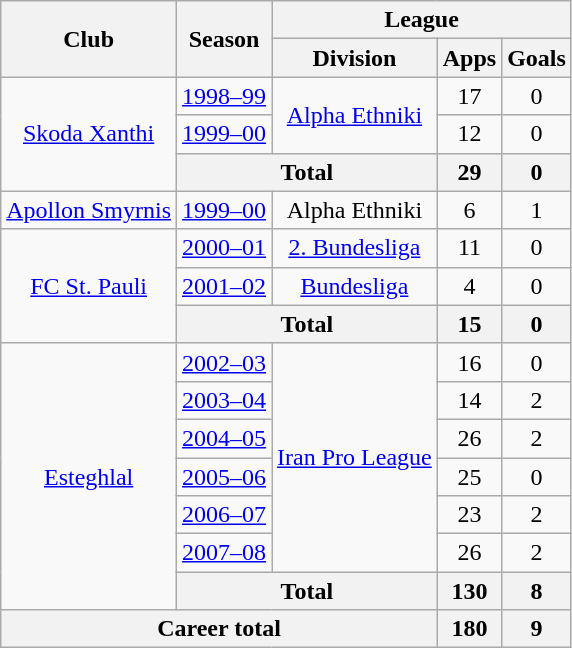<table class="wikitable" style="text-align:center">
<tr>
<th rowspan="2">Club</th>
<th rowspan="2">Season</th>
<th colspan="3">League</th>
</tr>
<tr>
<th>Division</th>
<th>Apps</th>
<th>Goals</th>
</tr>
<tr>
<td rowspan="3"><a href='#'>Skoda Xanthi</a></td>
<td><a href='#'>1998–99</a></td>
<td rowspan="2"><a href='#'>Alpha Ethniki</a></td>
<td>17</td>
<td>0</td>
</tr>
<tr>
<td><a href='#'>1999–00</a></td>
<td>12</td>
<td>0</td>
</tr>
<tr>
<th colspan="2">Total</th>
<th>29</th>
<th>0</th>
</tr>
<tr>
<td><a href='#'>Apollon Smyrnis</a></td>
<td><a href='#'>1999–00</a></td>
<td>Alpha Ethniki</td>
<td>6</td>
<td>1</td>
</tr>
<tr>
<td rowspan="3"><a href='#'>FC St. Pauli</a></td>
<td><a href='#'>2000–01</a></td>
<td><a href='#'>2. Bundesliga</a></td>
<td>11</td>
<td>0</td>
</tr>
<tr>
<td><a href='#'>2001–02</a></td>
<td><a href='#'>Bundesliga</a></td>
<td>4</td>
<td>0</td>
</tr>
<tr>
<th colspan="2">Total</th>
<th>15</th>
<th>0</th>
</tr>
<tr>
<td rowspan="7"><a href='#'>Esteghlal</a></td>
<td><a href='#'>2002–03</a></td>
<td rowspan="6"><a href='#'>Iran Pro League</a></td>
<td>16</td>
<td>0</td>
</tr>
<tr>
<td><a href='#'>2003–04</a></td>
<td>14</td>
<td>2</td>
</tr>
<tr>
<td><a href='#'>2004–05</a></td>
<td>26</td>
<td>2</td>
</tr>
<tr>
<td><a href='#'>2005–06</a></td>
<td>25</td>
<td>0</td>
</tr>
<tr>
<td><a href='#'>2006–07</a></td>
<td>23</td>
<td>2</td>
</tr>
<tr>
<td><a href='#'>2007–08</a></td>
<td>26</td>
<td>2</td>
</tr>
<tr>
<th colspan="2">Total</th>
<th>130</th>
<th>8</th>
</tr>
<tr>
<th colspan="3">Career total</th>
<th>180</th>
<th>9</th>
</tr>
</table>
